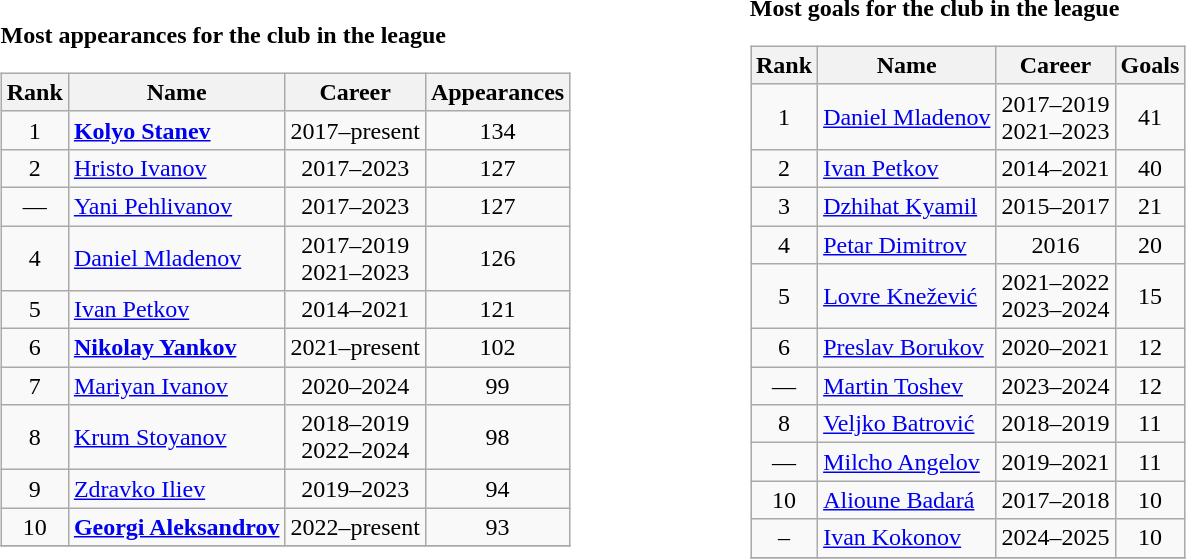<table>
<tr>
<td valign="top" width=40%><br><br><strong>Most appearances for the club in the league</strong><table class="wikitable" style="text-align: center;">
<tr>
<th>Rank</th>
<th>Name</th>
<th>Career</th>
<th>Appearances</th>
</tr>
<tr>
<td>1</td>
<td style="text-align:left"> <strong><a href='#'>Kolyo Stanev</a></strong></td>
<td>2017–present</td>
<td>134</td>
</tr>
<tr>
<td>2</td>
<td style="text-align:left"> <a href='#'>Hristo Ivanov</a></td>
<td>2017–2023</td>
<td>127</td>
</tr>
<tr>
<td>—</td>
<td style="text-align:left"> <a href='#'>Yani Pehlivanov</a></td>
<td>2017–2023</td>
<td>127</td>
</tr>
<tr>
<td>4</td>
<td style="text-align:left"> <a href='#'>Daniel Mladenov</a></td>
<td>2017–2019<br>2021–2023</td>
<td>126</td>
</tr>
<tr>
<td>5</td>
<td style="text-align:left"> <a href='#'>Ivan Petkov</a></td>
<td>2014–2021</td>
<td>121</td>
</tr>
<tr>
<td>6</td>
<td style="text-align:left"> <strong><a href='#'>Nikolay Yankov</a></strong></td>
<td>2021–present</td>
<td>102</td>
</tr>
<tr>
<td>7</td>
<td style="text-align:left"> <a href='#'>Mariyan Ivanov</a></td>
<td>2020–2024</td>
<td>99</td>
</tr>
<tr>
<td>8</td>
<td style="text-align:left"> <a href='#'>Krum Stoyanov</a></td>
<td>2018–2019<br>2022–2024</td>
<td>98</td>
</tr>
<tr>
<td>9</td>
<td style="text-align:left"> <a href='#'>Zdravko Iliev</a></td>
<td>2019–2023</td>
<td>94</td>
</tr>
<tr>
<td>10</td>
<td style="text-align:left"> <strong><a href='#'>Georgi Aleksandrov</a></strong></td>
<td>2022–present</td>
<td>93</td>
</tr>
<tr>
</tr>
</table>
</td>
<td valign="top" width=40%><br><strong>Most goals for the club in the league</strong><table class="wikitable" style="text-align: center;">
<tr>
<th>Rank</th>
<th>Name</th>
<th>Career</th>
<th>Goals</th>
</tr>
<tr>
<td>1</td>
<td style="text-align:left"> <a href='#'>Daniel Mladenov</a></td>
<td>2017–2019<br>2021–2023</td>
<td>41</td>
</tr>
<tr>
<td>2</td>
<td style="text-align:left"> <a href='#'>Ivan Petkov</a></td>
<td>2014–2021</td>
<td>40</td>
</tr>
<tr>
<td>3</td>
<td style="text-align:left"> <a href='#'>Dzhihat Kyamil</a></td>
<td>2015–2017</td>
<td>21</td>
</tr>
<tr>
<td>4</td>
<td style="text-align:left"> <a href='#'>Petar Dimitrov</a></td>
<td>2016</td>
<td>20</td>
</tr>
<tr>
<td>5</td>
<td style="text-align:left"> <a href='#'>Lovre Knežević</a></td>
<td>2021–2022<br>2023–2024</td>
<td>15</td>
</tr>
<tr>
<td>6</td>
<td style="text-align:left"> <a href='#'>Preslav Borukov</a></td>
<td>2020–2021</td>
<td>12</td>
</tr>
<tr>
<td>—</td>
<td style="text-align:left"> <a href='#'>Martin Toshev</a></td>
<td>2023–2024</td>
<td>12</td>
</tr>
<tr>
<td>8</td>
<td style="text-align:left"> <a href='#'>Veljko Batrović</a></td>
<td>2018–2019</td>
<td>11</td>
</tr>
<tr>
<td>—</td>
<td style="text-align:left"> <a href='#'>Milcho Angelov</a></td>
<td>2019–2021</td>
<td>11</td>
</tr>
<tr>
<td>10</td>
<td style="text-align:left"> <a href='#'>Alioune Badará</a></td>
<td>2017–2018</td>
<td>10</td>
</tr>
<tr>
<td>–</td>
<td style="text-align:left"> <a href='#'>Ivan Kokonov</a></td>
<td>2024–2025</td>
<td>10</td>
</tr>
<tr>
</tr>
</table>
</td>
</tr>
</table>
